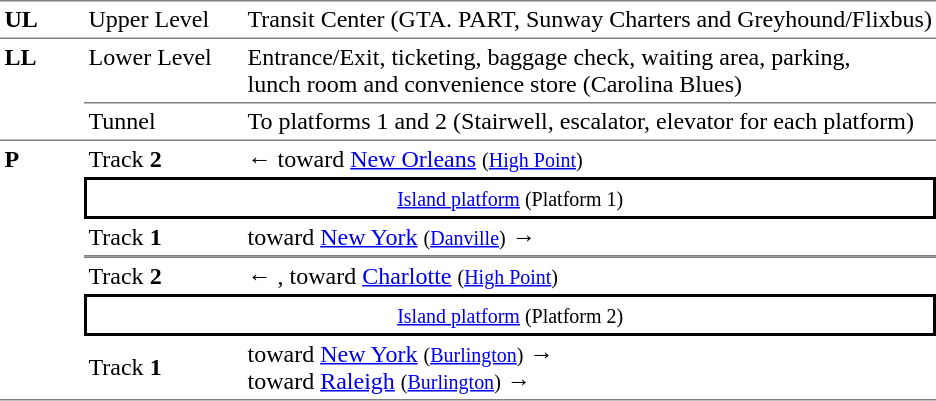<table class="collapsible" cellspacing=0 cellpadding=3>
<tr>
<th colspan=2 style="text-align:center; font-size:88%"></th>
</tr>
<tr>
<td style="border-top:solid 1px gray" width=50 valign=top><strong>UL</strong></td>
<td style="border-top:solid 1px gray" width=100 valign=top>Upper Level</td>
<td style="border-top:solid 1px gray" valign=top>Transit Center (GTA. PART, Sunway Charters and Greyhound/Flixbus)</td>
</tr>
<tr>
<td style="border-top:solid 1px gray" valign=top rowspan=2><strong>LL</strong></td>
<td style="border-top:solid 1px gray" valign=top>Lower Level</td>
<td style="border-top:solid 1px gray" valign=top>Entrance/Exit, ticketing, baggage check, waiting area, parking,<br>lunch room and convenience store (Carolina Blues)</td>
</tr>
<tr>
<td style="border-top:solid 1px gray" valign=top>Tunnel</td>
<td style="border-top:solid 1px gray" valign=top>To platforms 1 and 2 (Stairwell, escalator, elevator for each platform)</td>
</tr>
<tr>
<td style="border-top:solid 1px gray;border-bottom:solid 1px gray" valign=top rowspan=6><strong>P</strong></td>
<td style="border-top:solid 1px gray">Track <strong>2</strong></td>
<td style="border-top:solid 1px gray">←  toward <a href='#'>New Orleans</a> <small>(<a href='#'>High Point</a>)</small></td>
</tr>
<tr>
<td style="border-top:solid 2px black;border-right:solid 2px black;border-left:solid 2px black;border-bottom:solid 2px black;text-align:center" colspan=2><small><a href='#'>Island platform</a> (Platform 1) </small></td>
</tr>
<tr>
<td style="border-bottom:solid 1px gray">Track <strong>1</strong></td>
<td style="border-bottom:solid 1px gray">  toward <a href='#'>New York</a> <small>(<a href='#'>Danville</a>)</small> →</td>
</tr>
<tr>
<td style="border-top:solid 1px gray">Track <strong>2</strong></td>
<td style="border-top:solid 1px gray">← ,  toward <a href='#'>Charlotte</a> <small>(<a href='#'>High Point</a>)</small></td>
</tr>
<tr>
<td style="border-top:solid 2px black;border-right:solid 2px black;border-left:solid 2px black;border-bottom:solid 2px black;text-align:center" colspan=2><small><a href='#'>Island platform</a> (Platform 2) </small></td>
</tr>
<tr>
<td style="border-bottom:solid 1px gray">Track <strong>1</strong></td>
<td style="border-bottom:solid 1px gray">  toward <a href='#'>New York</a> <small>(<a href='#'>Burlington</a>)</small> →<br>  toward <a href='#'>Raleigh</a> <small>(<a href='#'>Burlington</a>)</small> →</td>
</tr>
</table>
